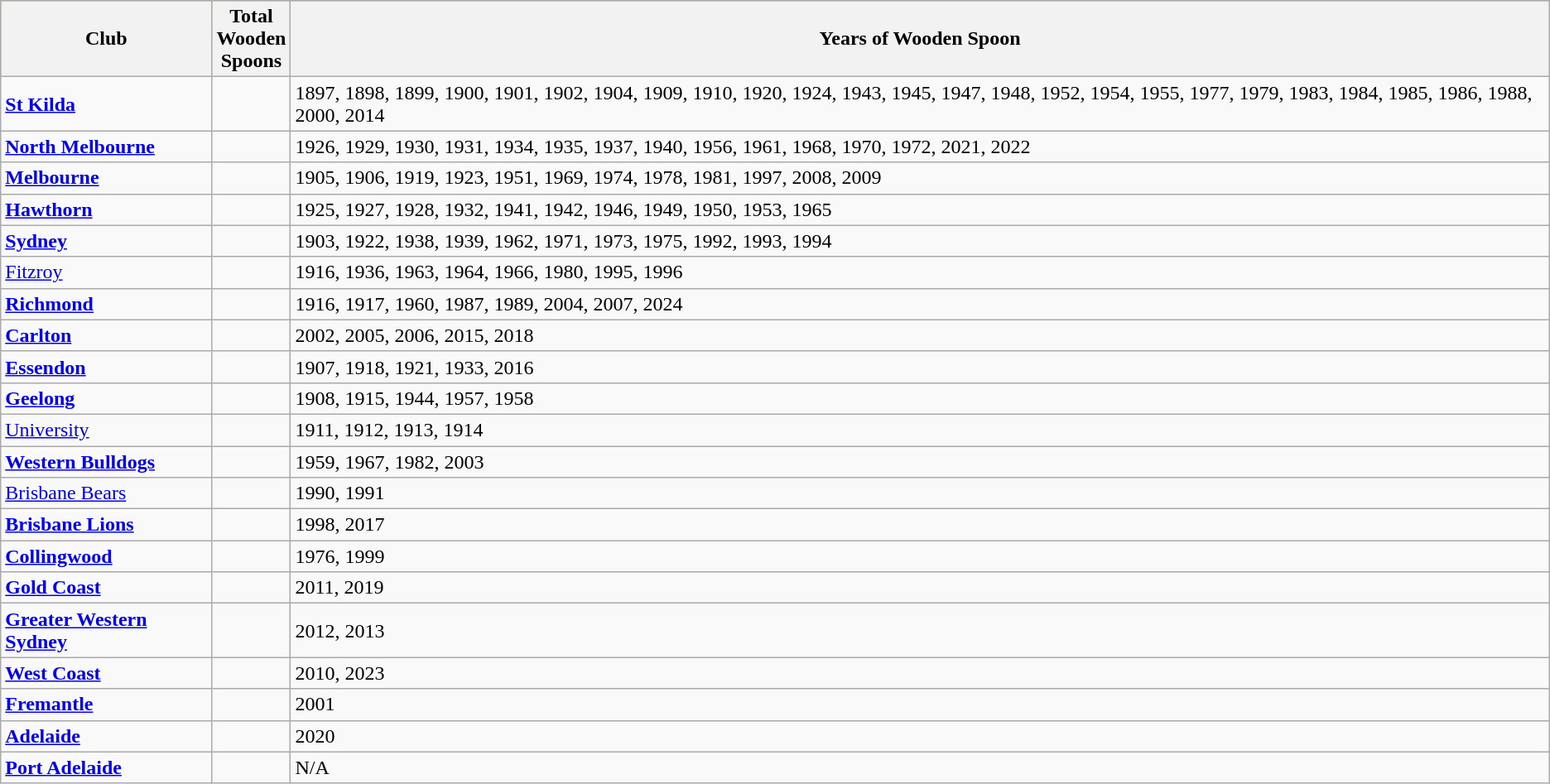<table class="wikitable sortable" style="font-size:100%">
<tr style="background:#bdb76b;">
<th>Club</th>
<th>Total<br>Wooden<br>Spoons</th>
<th>Years of Wooden Spoon</th>
</tr>
<tr>
<td><strong><a href='#'>St Kilda</a></strong></td>
<td></td>
<td>1897, 1898, 1899, 1900, 1901, 1902, 1904, 1909, 1910, 1920, 1924, 1943, 1945, 1947, 1948, 1952, 1954, 1955, 1977, 1979, 1983, 1984, 1985, 1986, 1988, 2000, 2014</td>
</tr>
<tr>
<td><strong><a href='#'>North Melbourne</a></strong></td>
<td></td>
<td>1926, 1929, 1930, 1931, 1934, 1935, 1937, 1940, 1956, 1961, 1968, 1970, 1972, 2021, 2022</td>
</tr>
<tr>
<td><strong><a href='#'>Melbourne</a></strong></td>
<td></td>
<td>1905, 1906, 1919, 1923, 1951, 1969, 1974, 1978, 1981, 1997, 2008, 2009</td>
</tr>
<tr>
<td><strong><a href='#'>Hawthorn</a></strong></td>
<td></td>
<td>1925, 1927, 1928, 1932, 1941, 1942, 1946, 1949, 1950, 1953, 1965</td>
</tr>
<tr>
<td><strong><a href='#'>Sydney</a></strong></td>
<td></td>
<td>1903, 1922, 1938, 1939, 1962, 1971, 1973, 1975, 1992, 1993, 1994</td>
</tr>
<tr>
<td><a href='#'>Fitzroy</a></td>
<td></td>
<td>1916, 1936, 1963, 1964, 1966, 1980, 1995, 1996</td>
</tr>
<tr>
<td><strong><a href='#'>Richmond</a></strong></td>
<td></td>
<td>1916, 1917, 1960, 1987, 1989, 2004, 2007, 2024</td>
</tr>
<tr>
<td><strong><a href='#'>Carlton</a></strong></td>
<td></td>
<td>2002, 2005, 2006, 2015, 2018</td>
</tr>
<tr>
<td><strong><a href='#'>Essendon</a></strong></td>
<td></td>
<td>1907, 1918, 1921, 1933, 2016</td>
</tr>
<tr>
<td><strong><a href='#'>Geelong</a></strong></td>
<td></td>
<td>1908, 1915, 1944, 1957, 1958</td>
</tr>
<tr>
<td><a href='#'>University</a></td>
<td></td>
<td>1911, 1912, 1913, 1914</td>
</tr>
<tr>
<td><strong><a href='#'>Western Bulldogs</a></strong></td>
<td></td>
<td>1959, 1967, 1982, 2003</td>
</tr>
<tr>
<td><a href='#'>Brisbane Bears</a></td>
<td></td>
<td>1990, 1991</td>
</tr>
<tr>
<td><strong><a href='#'>Brisbane Lions</a></strong></td>
<td></td>
<td>1998, 2017</td>
</tr>
<tr>
<td><strong><a href='#'>Collingwood</a></strong></td>
<td></td>
<td>1976, 1999</td>
</tr>
<tr>
<td><strong><a href='#'>Gold Coast</a></strong></td>
<td></td>
<td>2011, 2019</td>
</tr>
<tr>
<td><strong><a href='#'>Greater Western Sydney</a></strong></td>
<td></td>
<td>2012, 2013</td>
</tr>
<tr>
<td><strong><a href='#'>West Coast</a></strong></td>
<td></td>
<td>2010, 2023</td>
</tr>
<tr>
<td><strong><a href='#'>Fremantle</a></strong></td>
<td></td>
<td>2001</td>
</tr>
<tr>
<td><strong><a href='#'>Adelaide</a></strong></td>
<td></td>
<td>2020</td>
</tr>
<tr>
<td><strong><a href='#'>Port Adelaide</a></strong></td>
<td></td>
<td>N/A</td>
</tr>
</table>
